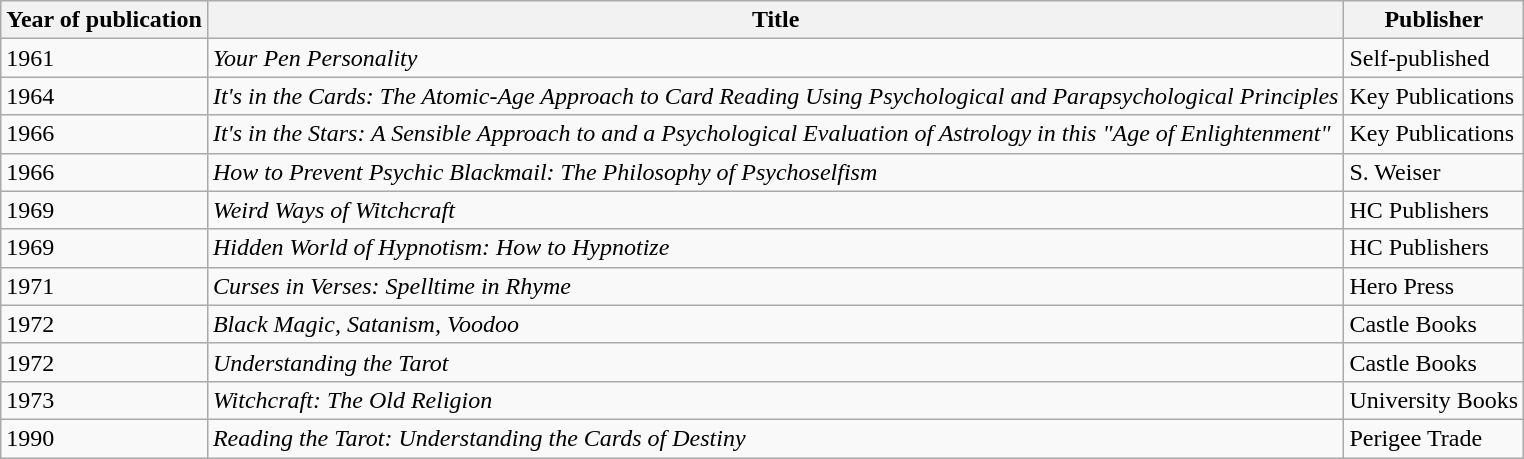<table class="wikitable sortable">
<tr>
<th>Year of publication</th>
<th>Title</th>
<th>Publisher</th>
</tr>
<tr>
<td>1961</td>
<td><em>Your Pen Personality</em></td>
<td>Self-published</td>
</tr>
<tr>
<td>1964</td>
<td><em>It's in the Cards: The Atomic-Age Approach to Card Reading Using Psychological and Parapsychological Principles</em></td>
<td>Key Publications</td>
</tr>
<tr>
<td>1966</td>
<td><em>It's in the Stars: A Sensible Approach to and a Psychological Evaluation of Astrology in this "Age of Enlightenment"</em></td>
<td>Key Publications</td>
</tr>
<tr>
<td>1966</td>
<td><em>How to Prevent Psychic Blackmail: The Philosophy of Psychoselfism</em></td>
<td>S. Weiser</td>
</tr>
<tr>
<td>1969</td>
<td><em>Weird Ways of Witchcraft</em></td>
<td>HC Publishers</td>
</tr>
<tr>
<td>1969</td>
<td><em>Hidden World of Hypnotism: How to Hypnotize</em></td>
<td>HC Publishers</td>
</tr>
<tr>
<td>1971</td>
<td><em>Curses in Verses: Spelltime in Rhyme</em></td>
<td>Hero Press</td>
</tr>
<tr>
<td>1972</td>
<td><em>Black Magic, Satanism, Voodoo</em></td>
<td>Castle Books</td>
</tr>
<tr>
<td>1972</td>
<td><em>Understanding the Tarot</em></td>
<td>Castle Books</td>
</tr>
<tr>
<td>1973</td>
<td><em>Witchcraft: The Old Religion</em></td>
<td>University Books</td>
</tr>
<tr>
<td>1990</td>
<td><em>Reading the Tarot: Understanding the Cards of Destiny</em></td>
<td>Perigee Trade</td>
</tr>
</table>
